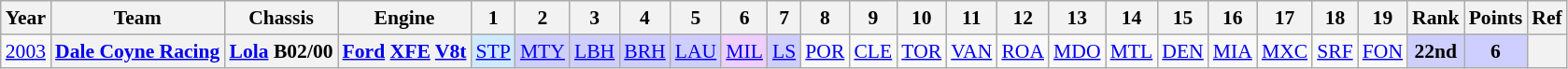<table class="wikitable" style="text-align:center; font-size:90%">
<tr>
<th>Year</th>
<th>Team</th>
<th>Chassis</th>
<th>Engine</th>
<th>1</th>
<th>2</th>
<th>3</th>
<th>4</th>
<th>5</th>
<th>6</th>
<th>7</th>
<th>8</th>
<th>9</th>
<th>10</th>
<th>11</th>
<th>12</th>
<th>13</th>
<th>14</th>
<th>15</th>
<th>16</th>
<th>17</th>
<th>18</th>
<th>19</th>
<th>Rank</th>
<th>Points</th>
<th>Ref</th>
</tr>
<tr>
<td><a href='#'>2003</a></td>
<th><a href='#'>Dale Coyne Racing</a></th>
<th><a href='#'>Lola</a> B02/00</th>
<th><a href='#'>Ford</a> <a href='#'>XFE</a> <a href='#'>V8</a><a href='#'>t</a></th>
<td style="background:#CFEAFF;"><a href='#'>STP</a><br></td>
<td style="background:#CFCFFF;"><a href='#'>MTY</a><br></td>
<td style="background:#CFCFFF;"><a href='#'>LBH</a><br></td>
<td style="background:#CFCFFF;"><a href='#'>BRH</a><br></td>
<td style="background:#CFCFFF;"><a href='#'>LAU</a><br></td>
<td style="background:#EFCFFF;"><a href='#'>MIL</a><br></td>
<td style="background:#CFCFFF;"><a href='#'>LS</a><br></td>
<td><a href='#'>POR</a></td>
<td><a href='#'>CLE</a></td>
<td><a href='#'>TOR</a></td>
<td><a href='#'>VAN</a></td>
<td><a href='#'>ROA</a></td>
<td><a href='#'>MDO</a></td>
<td><a href='#'>MTL</a></td>
<td><a href='#'>DEN</a></td>
<td><a href='#'>MIA</a></td>
<td><a href='#'>MXC</a></td>
<td><a href='#'>SRF</a></td>
<td><a href='#'>FON</a></td>
<td style="background:#CFCFFF;"><strong>22nd</strong></td>
<td style="background:#CFCFFF;"><strong>6</strong></td>
<th></th>
</tr>
</table>
